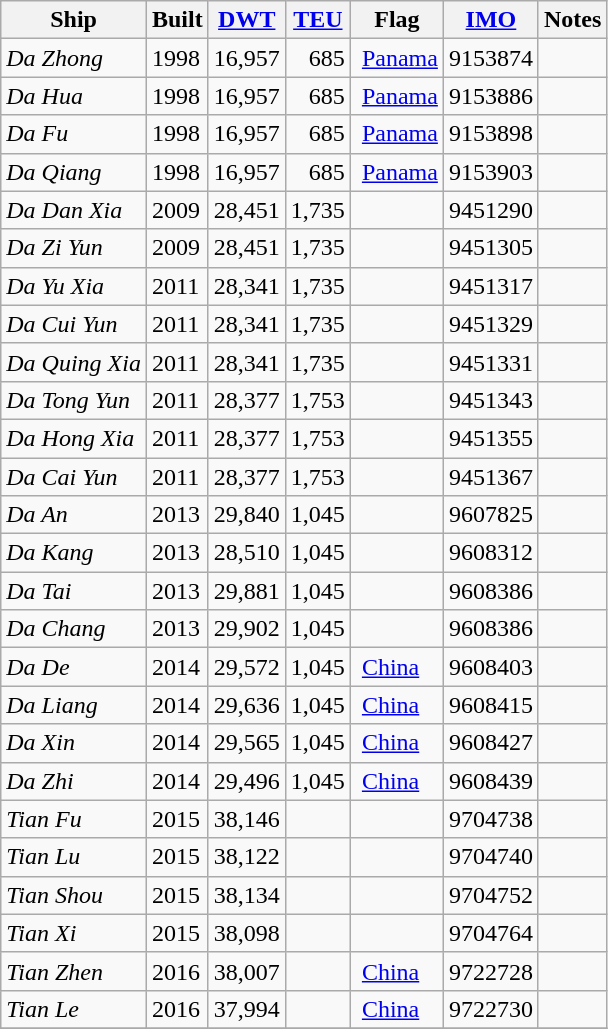<table class="wikitable">
<tr>
<th>Ship</th>
<th>Built</th>
<th><a href='#'>DWT</a></th>
<th><a href='#'>TEU</a></th>
<th>Flag</th>
<th><a href='#'>IMO</a></th>
<th>Notes</th>
</tr>
<tr>
<td><em>Da Zhong</em></td>
<td>1998</td>
<td align=right>16,957</td>
<td align=right>685</td>
<td> <a href='#'>Panama</a></td>
<td>9153874</td>
<td></td>
</tr>
<tr>
<td><em>Da Hua</em></td>
<td>1998</td>
<td align=right>16,957</td>
<td align=right>685</td>
<td> <a href='#'>Panama</a></td>
<td>9153886</td>
<td></td>
</tr>
<tr>
<td><em>Da Fu</em></td>
<td>1998</td>
<td align=right>16,957</td>
<td align=right>685</td>
<td> <a href='#'>Panama</a></td>
<td>9153898</td>
<td></td>
</tr>
<tr>
<td><em>Da Qiang</em></td>
<td>1998</td>
<td align=right>16,957</td>
<td align=right>685</td>
<td> <a href='#'>Panama</a></td>
<td>9153903</td>
<td></td>
</tr>
<tr>
<td><em>Da Dan Xia</em></td>
<td>2009</td>
<td align=right>28,451</td>
<td align=right>1,735</td>
<td></td>
<td>9451290</td>
<td></td>
</tr>
<tr>
<td><em>Da Zi Yun</em></td>
<td>2009</td>
<td align=right>28,451</td>
<td align=right>1,735</td>
<td></td>
<td>9451305</td>
<td></td>
</tr>
<tr>
<td><em>Da Yu Xia</em></td>
<td>2011</td>
<td align=right>28,341</td>
<td align=right>1,735</td>
<td></td>
<td>9451317</td>
<td></td>
</tr>
<tr>
<td><em>Da Cui Yun</em></td>
<td>2011</td>
<td align=right>28,341</td>
<td align=right>1,735</td>
<td></td>
<td>9451329</td>
<td></td>
</tr>
<tr>
<td><em>Da Quing Xia</em></td>
<td>2011</td>
<td align=right>28,341</td>
<td align=right>1,735</td>
<td></td>
<td>9451331</td>
<td></td>
</tr>
<tr>
<td><em>Da Tong Yun</em></td>
<td>2011</td>
<td align=right>28,377</td>
<td align=right>1,753</td>
<td></td>
<td>9451343</td>
<td></td>
</tr>
<tr>
<td><em>Da Hong Xia</em></td>
<td>2011</td>
<td align=right>28,377</td>
<td align=right>1,753</td>
<td></td>
<td>9451355</td>
<td></td>
</tr>
<tr>
<td><em>Da Cai Yun</em></td>
<td>2011</td>
<td align=right>28,377</td>
<td align=right>1,753</td>
<td></td>
<td>9451367</td>
<td></td>
</tr>
<tr>
<td><em>Da An</em></td>
<td>2013</td>
<td align=right>29,840</td>
<td align=right>1,045</td>
<td></td>
<td>9607825</td>
<td></td>
</tr>
<tr>
<td><em>Da Kang</em></td>
<td>2013</td>
<td align=right>28,510</td>
<td align=right>1,045</td>
<td></td>
<td>9608312</td>
<td></td>
</tr>
<tr>
<td><em>Da Tai</em></td>
<td>2013</td>
<td align=right>29,881</td>
<td align=right>1,045</td>
<td></td>
<td>9608386</td>
<td></td>
</tr>
<tr>
<td><em>Da Chang</em></td>
<td>2013</td>
<td align=right>29,902</td>
<td align=right>1,045</td>
<td></td>
<td>9608386</td>
<td></td>
</tr>
<tr>
<td><em>Da De</em></td>
<td>2014</td>
<td align=right>29,572</td>
<td align=right>1,045</td>
<td> <a href='#'>China</a></td>
<td>9608403</td>
<td></td>
</tr>
<tr>
<td><em>Da Liang</em></td>
<td>2014</td>
<td align=right>29,636</td>
<td align=right>1,045</td>
<td> <a href='#'>China</a></td>
<td>9608415</td>
<td></td>
</tr>
<tr>
<td><em>Da Xin</em></td>
<td>2014</td>
<td align=right>29,565</td>
<td align=right>1,045</td>
<td> <a href='#'>China</a></td>
<td>9608427</td>
<td></td>
</tr>
<tr>
<td><em>Da Zhi</em></td>
<td>2014</td>
<td align=right>29,496</td>
<td align=right>1,045</td>
<td> <a href='#'>China</a></td>
<td>9608439</td>
<td></td>
</tr>
<tr>
<td><em>Tian Fu</em></td>
<td>2015</td>
<td align=right>38,146</td>
<td></td>
<td></td>
<td>9704738</td>
<td></td>
</tr>
<tr>
<td><em>Tian Lu</em></td>
<td>2015</td>
<td align=right>38,122</td>
<td></td>
<td></td>
<td>9704740</td>
<td></td>
</tr>
<tr>
<td><em>Tian Shou</em></td>
<td>2015</td>
<td align=right>38,134</td>
<td></td>
<td></td>
<td>9704752</td>
<td></td>
</tr>
<tr>
<td><em>Tian Xi</em></td>
<td>2015</td>
<td align=right>38,098</td>
<td></td>
<td></td>
<td>9704764</td>
<td></td>
</tr>
<tr>
<td><em>Tian Zhen</em></td>
<td>2016</td>
<td align=right>38,007</td>
<td></td>
<td> <a href='#'>China</a></td>
<td>9722728</td>
<td></td>
</tr>
<tr>
<td><em>Tian Le</em></td>
<td>2016</td>
<td align=right>37,994</td>
<td></td>
<td> <a href='#'>China</a></td>
<td>9722730</td>
<td></td>
</tr>
<tr>
</tr>
</table>
